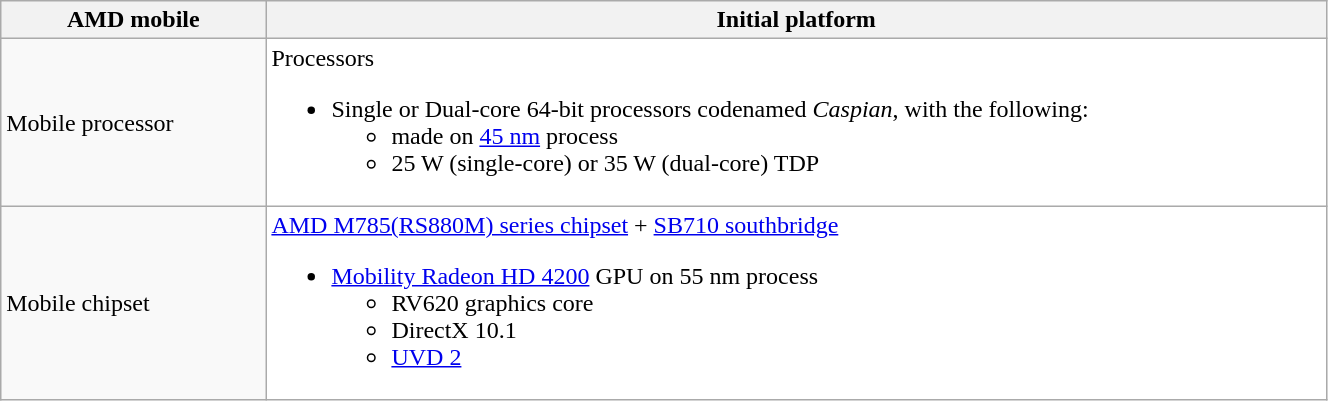<table class="wikitable" style="width:70%;">
<tr>
<th style="width:20%;">AMD mobile</th>
<th>Initial platform</th>
</tr>
<tr>
<td>Mobile processor</td>
<td style="background:white">Processors<br><ul><li>Single or Dual-core 64-bit processors codenamed <em>Caspian</em>, with the following:<ul><li>made on <a href='#'>45 nm</a> process</li><li>25 W (single-core) or 35 W (dual-core) TDP</li></ul></li></ul></td>
</tr>
<tr>
<td>Mobile chipset</td>
<td style="background:white"><a href='#'>AMD M785(RS880M) series chipset</a> + <a href='#'>SB710 southbridge</a><br><ul><li><a href='#'>Mobility Radeon HD 4200</a> GPU on 55 nm process<ul><li>RV620 graphics core</li><li>DirectX 10.1</li><li><a href='#'>UVD 2</a></li></ul></li></ul></td>
</tr>
</table>
